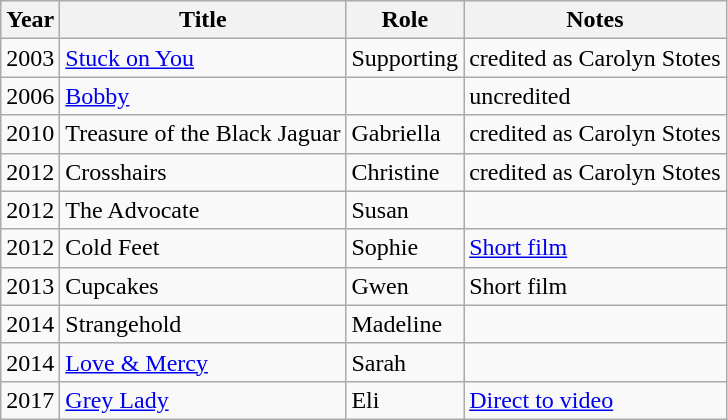<table class="wikitable sortable">
<tr>
<th>Year</th>
<th>Title</th>
<th>Role</th>
<th>Notes</th>
</tr>
<tr>
<td>2003</td>
<td><a href='#'>Stuck on You</a></td>
<td>Supporting</td>
<td>credited as Carolyn Stotes</td>
</tr>
<tr>
<td>2006</td>
<td><a href='#'>Bobby</a></td>
<td></td>
<td>uncredited</td>
</tr>
<tr>
<td>2010</td>
<td>Treasure of the Black Jaguar</td>
<td>Gabriella</td>
<td>credited as Carolyn Stotes</td>
</tr>
<tr>
<td>2012</td>
<td>Crosshairs</td>
<td>Christine</td>
<td>credited as Carolyn Stotes</td>
</tr>
<tr>
<td>2012</td>
<td>The Advocate</td>
<td>Susan</td>
<td></td>
</tr>
<tr>
<td>2012</td>
<td>Cold Feet</td>
<td>Sophie</td>
<td><a href='#'>Short film</a></td>
</tr>
<tr>
<td>2013</td>
<td>Cupcakes</td>
<td>Gwen</td>
<td>Short film</td>
</tr>
<tr>
<td>2014</td>
<td>Strangehold</td>
<td>Madeline</td>
<td></td>
</tr>
<tr>
<td>2014</td>
<td><a href='#'>Love & Mercy</a></td>
<td>Sarah</td>
<td></td>
</tr>
<tr>
<td>2017</td>
<td><a href='#'>Grey Lady</a></td>
<td>Eli</td>
<td><a href='#'>Direct to video</a></td>
</tr>
</table>
